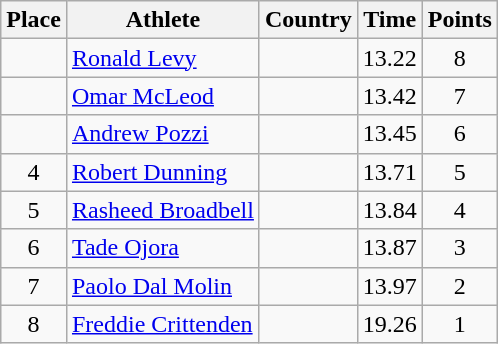<table class="wikitable">
<tr>
<th>Place</th>
<th>Athlete</th>
<th>Country</th>
<th>Time</th>
<th>Points</th>
</tr>
<tr>
<td align=center></td>
<td><a href='#'>Ronald Levy</a></td>
<td></td>
<td>13.22</td>
<td align=center>8</td>
</tr>
<tr>
<td align=center></td>
<td><a href='#'>Omar McLeod</a></td>
<td></td>
<td>13.42</td>
<td align=center>7</td>
</tr>
<tr>
<td align=center></td>
<td><a href='#'>Andrew Pozzi</a></td>
<td></td>
<td>13.45</td>
<td align=center>6</td>
</tr>
<tr>
<td align=center>4</td>
<td><a href='#'>Robert Dunning</a></td>
<td></td>
<td>13.71</td>
<td align=center>5</td>
</tr>
<tr>
<td align=center>5</td>
<td><a href='#'>Rasheed Broadbell</a></td>
<td></td>
<td>13.84</td>
<td align=center>4</td>
</tr>
<tr>
<td align=center>6</td>
<td><a href='#'>Tade Ojora</a></td>
<td></td>
<td>13.87</td>
<td align=center>3</td>
</tr>
<tr>
<td align=center>7</td>
<td><a href='#'>Paolo Dal Molin</a></td>
<td></td>
<td>13.97</td>
<td align=center>2</td>
</tr>
<tr>
<td align=center>8</td>
<td><a href='#'>Freddie Crittenden</a></td>
<td></td>
<td>19.26</td>
<td align=center>1</td>
</tr>
</table>
